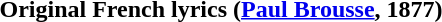<table style="float:left; margin-right:1em">
<tr>
<th>Original French lyrics (<a href='#'>Paul Brousse</a>, 1877)</th>
</tr>
<tr>
<td></td>
</tr>
</table>
